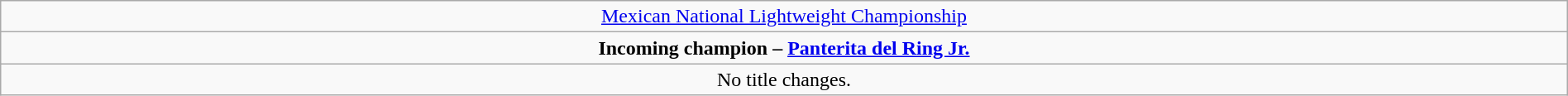<table class="wikitable" style="text-align:center; width:100%;">
<tr>
<td colspan="4" style="text-align: center;"><a href='#'>Mexican National Lightweight Championship</a></td>
</tr>
<tr>
<td colspan="4" style="text-align: center;"><strong>Incoming champion – <a href='#'>Panterita del Ring Jr.</a></strong></td>
</tr>
<tr>
<td colspan="4">No title changes.</td>
</tr>
</table>
